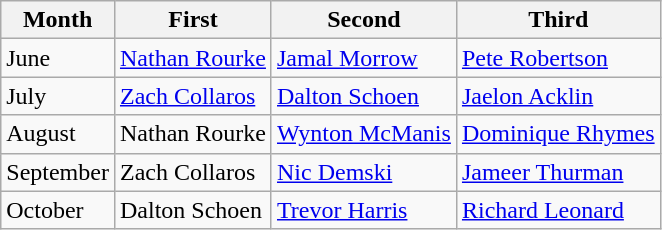<table class="wikitable">
<tr>
<th>Month</th>
<th>First</th>
<th>Second</th>
<th>Third</th>
</tr>
<tr>
<td>June</td>
<td><a href='#'>Nathan Rourke</a></td>
<td><a href='#'>Jamal Morrow</a></td>
<td><a href='#'>Pete Robertson</a></td>
</tr>
<tr>
<td>July</td>
<td><a href='#'>Zach Collaros</a></td>
<td><a href='#'>Dalton Schoen</a></td>
<td><a href='#'>Jaelon Acklin</a></td>
</tr>
<tr>
<td>August</td>
<td>Nathan Rourke</td>
<td><a href='#'>Wynton McManis</a></td>
<td><a href='#'>Dominique Rhymes</a></td>
</tr>
<tr>
<td>September</td>
<td>Zach Collaros</td>
<td><a href='#'>Nic Demski</a></td>
<td><a href='#'>Jameer Thurman</a></td>
</tr>
<tr>
<td>October</td>
<td>Dalton Schoen</td>
<td><a href='#'>Trevor Harris</a></td>
<td><a href='#'>Richard Leonard</a></td>
</tr>
</table>
